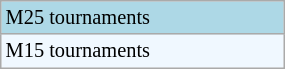<table class="wikitable" style="font-size:85%; width:15%;">
<tr style="background:lightblue;">
<td>M25 tournaments</td>
</tr>
<tr style="background:#f0f8ff;">
<td>M15 tournaments</td>
</tr>
</table>
